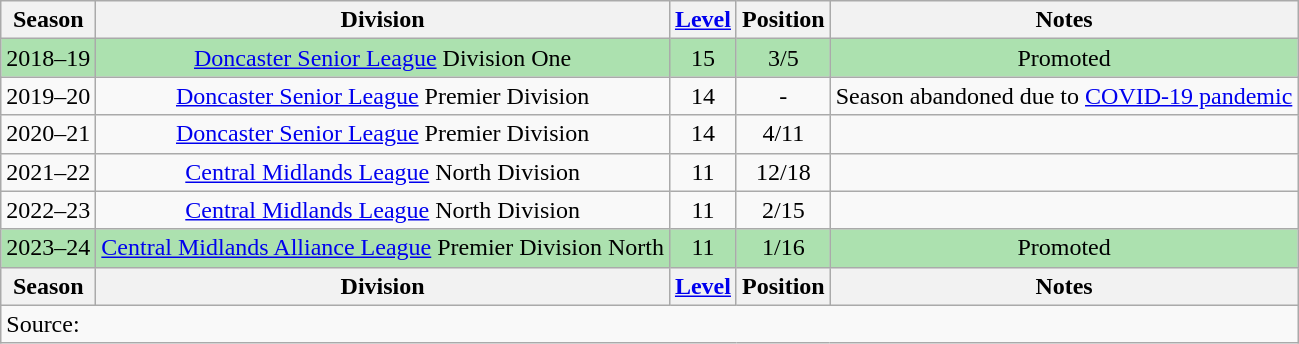<table class="wikitable collapsible collapsed" style=text-align:center>
<tr>
<th>Season</th>
<th>Division</th>
<th><a href='#'>Level</a></th>
<th>Position</th>
<th>Notes</th>
</tr>
<tr bgcolor="#ACE1AF">
<td>2018–19</td>
<td><a href='#'>Doncaster Senior League</a> Division One</td>
<td>15</td>
<td>3/5</td>
<td>Promoted</td>
</tr>
<tr>
<td>2019–20</td>
<td><a href='#'>Doncaster Senior League</a> Premier Division</td>
<td>14</td>
<td>-</td>
<td>Season abandoned due to <a href='#'>COVID-19 pandemic</a></td>
</tr>
<tr>
<td>2020–21</td>
<td><a href='#'>Doncaster Senior League</a> Premier Division</td>
<td>14</td>
<td>4/11</td>
<td></td>
</tr>
<tr>
<td>2021–22</td>
<td><a href='#'>Central Midlands League</a> North Division</td>
<td>11</td>
<td>12/18</td>
<td></td>
</tr>
<tr>
<td>2022–23</td>
<td><a href='#'>Central Midlands League</a> North Division</td>
<td>11</td>
<td>2/15</td>
<td></td>
</tr>
<tr bgcolor="#ACE1AF">
<td>2023–24</td>
<td><a href='#'>Central Midlands Alliance League</a> Premier Division North</td>
<td>11</td>
<td>1/16</td>
<td>Promoted</td>
</tr>
<tr>
<th>Season</th>
<th>Division</th>
<th><a href='#'>Level</a></th>
<th>Position</th>
<th>Notes</th>
</tr>
<tr>
<td align=left colspan=7>Source: </td>
</tr>
</table>
